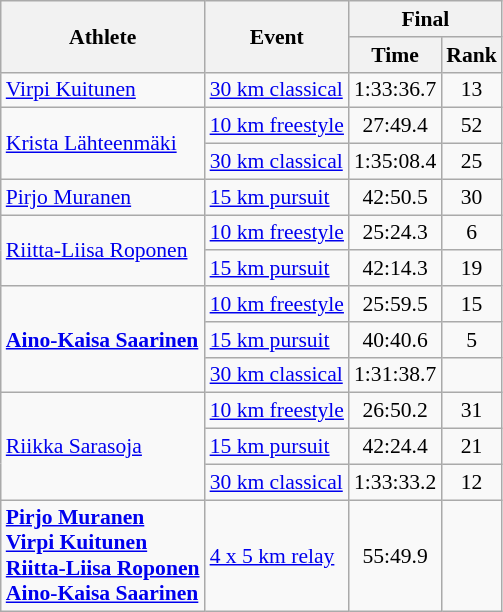<table class="wikitable" style="font-size:90%">
<tr>
<th rowspan="2">Athlete</th>
<th rowspan="2">Event</th>
<th colspan="2">Final</th>
</tr>
<tr>
<th>Time</th>
<th>Rank</th>
</tr>
<tr align=center>
<td align=left><a href='#'>Virpi Kuitunen</a></td>
<td align=left><a href='#'>30 km classical</a></td>
<td>1:33:36.7</td>
<td>13</td>
</tr>
<tr align=center>
<td rowspan=2 align=left><a href='#'>Krista Lähteenmäki</a></td>
<td align=left><a href='#'>10 km freestyle</a></td>
<td>27:49.4</td>
<td>52</td>
</tr>
<tr align=center>
<td align=left><a href='#'>30 km classical</a></td>
<td>1:35:08.4</td>
<td>25</td>
</tr>
<tr align=center>
<td align=left><a href='#'>Pirjo Muranen</a></td>
<td align=left><a href='#'>15 km pursuit</a></td>
<td>42:50.5</td>
<td>30</td>
</tr>
<tr align=center>
<td rowspan=2 align=left><a href='#'>Riitta-Liisa Roponen</a></td>
<td align=left><a href='#'>10 km freestyle</a></td>
<td>25:24.3</td>
<td>6</td>
</tr>
<tr align=center>
<td align=left><a href='#'>15 km pursuit</a></td>
<td>42:14.3</td>
<td>19</td>
</tr>
<tr align=center>
<td rowspan=3 align=left><strong><a href='#'>Aino-Kaisa Saarinen</a></strong></td>
<td align=left><a href='#'>10 km freestyle</a></td>
<td>25:59.5</td>
<td>15</td>
</tr>
<tr align=center>
<td align=left><a href='#'>15 km pursuit</a></td>
<td>40:40.6</td>
<td>5</td>
</tr>
<tr align=center>
<td align=left><a href='#'>30 km classical</a></td>
<td>1:31:38.7</td>
<td></td>
</tr>
<tr align=center>
<td rowspan=3 align=left><a href='#'>Riikka Sarasoja</a></td>
<td align=left><a href='#'>10 km freestyle</a></td>
<td>26:50.2</td>
<td>31</td>
</tr>
<tr align=center>
<td align=left><a href='#'>15 km pursuit</a></td>
<td>42:24.4</td>
<td>21</td>
</tr>
<tr align=center>
<td align=left><a href='#'>30 km classical</a></td>
<td>1:33:33.2</td>
<td>12</td>
</tr>
<tr align=center>
<td align=left><strong><a href='#'>Pirjo Muranen</a><br><a href='#'>Virpi Kuitunen</a><br><a href='#'>Riitta-Liisa Roponen</a><br><a href='#'>Aino-Kaisa Saarinen</a></strong></td>
<td align=left><a href='#'>4 x 5 km relay</a></td>
<td>55:49.9</td>
<td></td>
</tr>
</table>
